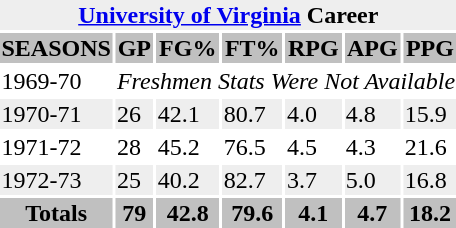<table class="toccolours">
<tr>
<th colspan=7 bgcolor=#eeeeee><a href='#'>University of Virginia</a> Career</th>
</tr>
<tr bgcolor=silver>
<th>SEASONS</th>
<th>GP</th>
<th>FG%</th>
<th>FT%</th>
<th>RPG</th>
<th>APG</th>
<th>PPG</th>
</tr>
<tr>
<td>1969-70</td>
<td colspan=6><em>Freshmen Stats Were Not Available</em></td>
</tr>
<tr bgcolor=#eeeeee>
<td>1970-71</td>
<td>26</td>
<td>42.1</td>
<td>80.7</td>
<td>4.0</td>
<td>4.8</td>
<td>15.9</td>
</tr>
<tr>
<td>1971-72</td>
<td>28</td>
<td>45.2</td>
<td>76.5</td>
<td>4.5</td>
<td>4.3</td>
<td>21.6</td>
</tr>
<tr bgcolor=#eeeeee>
<td>1972-73</td>
<td>25</td>
<td>40.2</td>
<td>82.7</td>
<td>3.7</td>
<td>5.0</td>
<td>16.8</td>
</tr>
<tr bgcolor=silver>
<th>Totals</th>
<th>79</th>
<th>42.8</th>
<th>79.6</th>
<th>4.1</th>
<th>4.7</th>
<th>18.2</th>
</tr>
</table>
